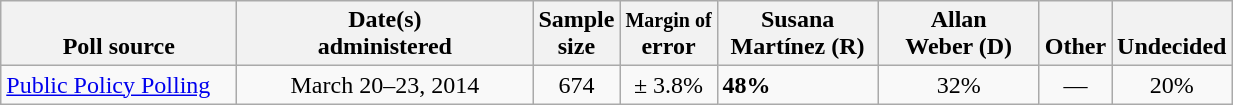<table class="wikitable">
<tr valign= bottom>
<th style="width:150px;">Poll source</th>
<th style="width:190px;">Date(s)<br>administered</th>
<th class=small>Sample<br>size</th>
<th><small>Margin of</small><br>error</th>
<th style="width:100px;">Susana<br>Martínez (R)</th>
<th style="width:100px;">Allan<br>Weber (D)</th>
<th style="width:40px;">Other</th>
<th style="width:40px;">Undecided</th>
</tr>
<tr>
<td><a href='#'>Public Policy Polling</a></td>
<td align=center>March 20–23, 2014</td>
<td align=center>674</td>
<td align=center>± 3.8%</td>
<td><strong>48%</strong></td>
<td align=center>32%</td>
<td align=center>—</td>
<td align=center>20%</td>
</tr>
</table>
